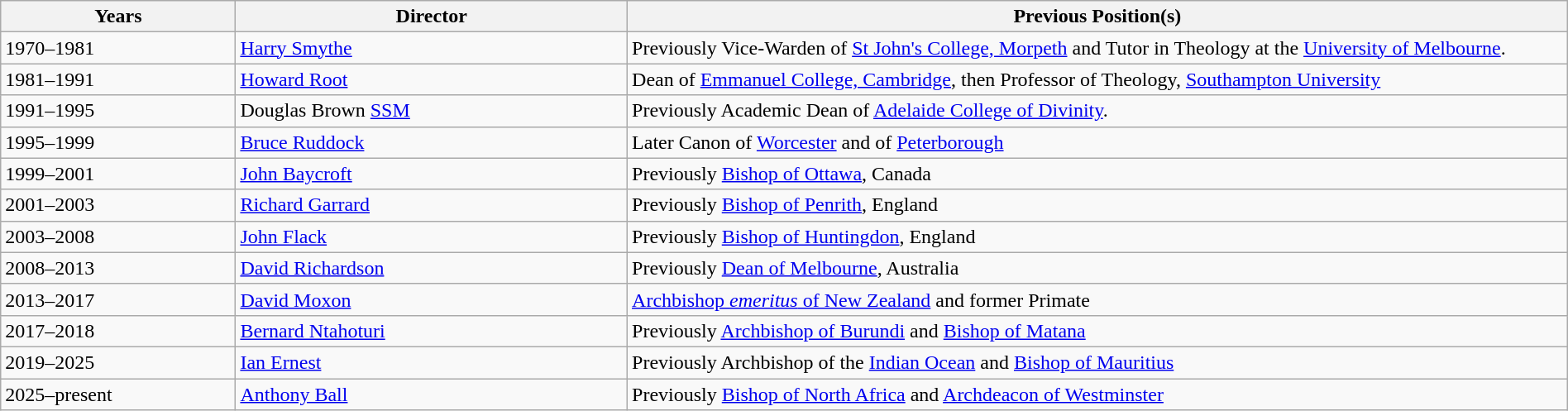<table class="wikitable sortable" style="width:100%; text-align:left;">
<tr>
<th style="width:15%;">Years</th>
<th style="width:25%;">Director</th>
<th style="width:60%;">Previous Position(s)</th>
</tr>
<tr>
<td>1970–1981</td>
<td><a href='#'>Harry Smythe</a></td>
<td>Previously Vice-Warden of <a href='#'>St John's College, Morpeth</a> and Tutor in Theology at the <a href='#'>University of Melbourne</a>.</td>
</tr>
<tr>
<td>1981–1991</td>
<td><a href='#'>Howard Root</a></td>
<td>Dean of <a href='#'>Emmanuel College, Cambridge</a>, then Professor of Theology, <a href='#'>Southampton University</a></td>
</tr>
<tr>
<td>1991–1995</td>
<td>Douglas Brown <a href='#'>SSM</a></td>
<td>Previously Academic Dean of <a href='#'>Adelaide College of Divinity</a>.</td>
</tr>
<tr>
<td>1995–1999</td>
<td><a href='#'>Bruce Ruddock</a></td>
<td>Later Canon of <a href='#'>Worcester</a> and of <a href='#'>Peterborough</a></td>
</tr>
<tr>
<td>1999–2001</td>
<td><a href='#'>John Baycroft</a></td>
<td>Previously <a href='#'>Bishop of Ottawa</a>, Canada</td>
</tr>
<tr>
<td>2001–2003</td>
<td><a href='#'>Richard Garrard</a></td>
<td>Previously <a href='#'>Bishop of Penrith</a>, England</td>
</tr>
<tr>
<td>2003–2008</td>
<td><a href='#'>John Flack</a></td>
<td>Previously <a href='#'>Bishop of Huntingdon</a>, England</td>
</tr>
<tr>
<td>2008–2013</td>
<td><a href='#'>David Richardson</a></td>
<td>Previously <a href='#'>Dean of Melbourne</a>, Australia</td>
</tr>
<tr>
<td>2013–2017</td>
<td><a href='#'>David Moxon</a></td>
<td><a href='#'>Archbishop <em>emeritus</em> of New Zealand</a> and former Primate</td>
</tr>
<tr>
<td>2017–2018</td>
<td><a href='#'>Bernard Ntahoturi</a></td>
<td>Previously <a href='#'>Archbishop of Burundi</a> and <a href='#'>Bishop of Matana</a></td>
</tr>
<tr>
<td>2019–2025</td>
<td><a href='#'>Ian Ernest</a></td>
<td>Previously Archbishop of the <a href='#'>Indian Ocean</a> and <a href='#'>Bishop of Mauritius</a></td>
</tr>
<tr>
<td>2025–present</td>
<td><a href='#'>Anthony Ball</a></td>
<td>Previously <a href='#'>Bishop of North Africa</a> and <a href='#'>Archdeacon of Westminster</a></td>
</tr>
</table>
